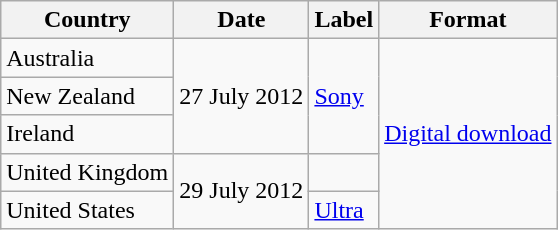<table class="wikitable">
<tr>
<th>Country</th>
<th>Date</th>
<th>Label</th>
<th>Format</th>
</tr>
<tr>
<td>Australia</td>
<td rowspan=3>27 July 2012</td>
<td rowspan=3><a href='#'>Sony</a></td>
<td rowspan=5><a href='#'>Digital download</a></td>
</tr>
<tr>
<td>New Zealand</td>
</tr>
<tr>
<td>Ireland</td>
</tr>
<tr>
<td>United Kingdom</td>
<td rowspan=2>29 July 2012</td>
<td></td>
</tr>
<tr>
<td>United States</td>
<td><a href='#'>Ultra</a></td>
</tr>
</table>
